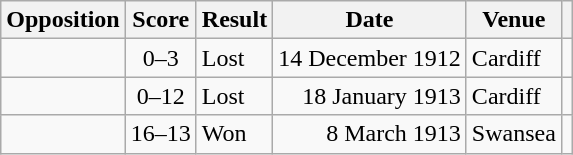<table class="wikitable sortable">
<tr>
<th>Opposition</th>
<th>Score</th>
<th>Result</th>
<th>Date</th>
<th>Venue</th>
<th scope="col" class="unsortable"></th>
</tr>
<tr>
<td></td>
<td align="center">0–3</td>
<td>Lost</td>
<td align="right">14 December 1912</td>
<td>Cardiff</td>
<td></td>
</tr>
<tr>
<td></td>
<td align="center">0–12</td>
<td>Lost</td>
<td align="right">18 January 1913</td>
<td>Cardiff</td>
<td></td>
</tr>
<tr>
<td></td>
<td align="center">16–13</td>
<td>Won</td>
<td align="right">8 March 1913</td>
<td>Swansea</td>
<td></td>
</tr>
</table>
